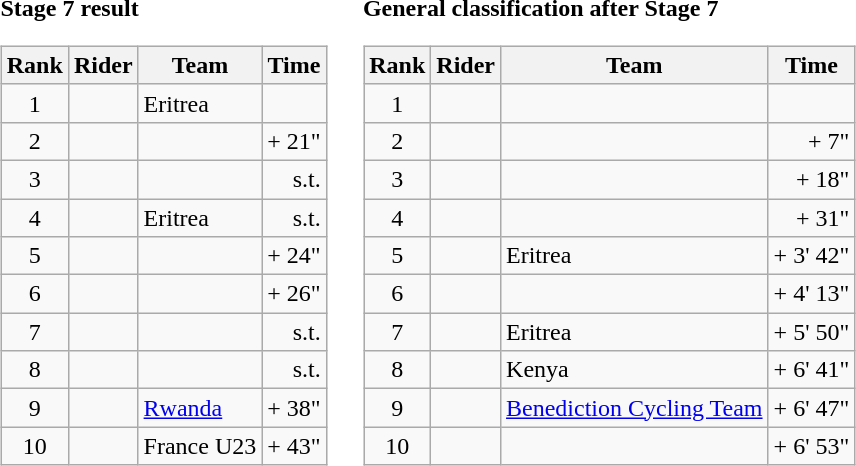<table>
<tr>
<td><strong>Stage 7 result</strong><br><table class="wikitable">
<tr>
<th scope="col">Rank</th>
<th scope="col">Rider</th>
<th scope="col">Team</th>
<th scope="col">Time</th>
</tr>
<tr>
<td style="text-align:center;">1</td>
<td></td>
<td>Eritrea</td>
<td style="text-align:right;"></td>
</tr>
<tr>
<td style="text-align:center;">2</td>
<td></td>
<td></td>
<td style="text-align:right;">+ 21"</td>
</tr>
<tr>
<td style="text-align:center;">3</td>
<td></td>
<td></td>
<td style="text-align:right;">s.t.</td>
</tr>
<tr>
<td style="text-align:center;">4</td>
<td></td>
<td>Eritrea</td>
<td style="text-align:right;">s.t.</td>
</tr>
<tr>
<td style="text-align:center;">5</td>
<td></td>
<td></td>
<td style="text-align:right;">+ 24"</td>
</tr>
<tr>
<td style="text-align:center;">6</td>
<td></td>
<td></td>
<td style="text-align:right;">+ 26"</td>
</tr>
<tr>
<td style="text-align:center;">7</td>
<td></td>
<td></td>
<td style="text-align:right;">s.t.</td>
</tr>
<tr>
<td style="text-align:center;">8</td>
<td></td>
<td></td>
<td style="text-align:right;">s.t.</td>
</tr>
<tr>
<td style="text-align:center;">9</td>
<td></td>
<td><a href='#'>Rwanda</a></td>
<td style="text-align:right;">+ 38"</td>
</tr>
<tr>
<td style="text-align:center;">10</td>
<td></td>
<td>France U23</td>
<td style="text-align:right;">+ 43"</td>
</tr>
</table>
</td>
<td></td>
<td><strong>General classification after Stage 7</strong><br><table class="wikitable">
<tr>
<th scope="col">Rank</th>
<th scope="col">Rider</th>
<th scope="col">Team</th>
<th scope="col">Time</th>
</tr>
<tr>
<td style="text-align:center;">1</td>
<td> </td>
<td></td>
<td style="text-align:right;"></td>
</tr>
<tr>
<td style="text-align:center;">2</td>
<td></td>
<td></td>
<td style="text-align:right;">+ 7"</td>
</tr>
<tr>
<td style="text-align:center;">3</td>
<td></td>
<td></td>
<td style="text-align:right;">+ 18"</td>
</tr>
<tr>
<td style="text-align:center;">4</td>
<td></td>
<td></td>
<td style="text-align:right;">+ 31"</td>
</tr>
<tr>
<td style="text-align:center;">5</td>
<td></td>
<td>Eritrea</td>
<td style="text-align:right;">+ 3' 42"</td>
</tr>
<tr>
<td style="text-align:center;">6</td>
<td></td>
<td></td>
<td style="text-align:right;">+ 4' 13"</td>
</tr>
<tr>
<td style="text-align:center;">7</td>
<td></td>
<td>Eritrea</td>
<td style="text-align:right;">+ 5' 50"</td>
</tr>
<tr>
<td style="text-align:center;">8</td>
<td></td>
<td>Kenya</td>
<td style="text-align:right;">+ 6' 41"</td>
</tr>
<tr>
<td style="text-align:center;">9</td>
<td></td>
<td><a href='#'>Benediction Cycling Team</a></td>
<td style="text-align:right;">+ 6' 47"</td>
</tr>
<tr>
<td style="text-align:center;">10</td>
<td></td>
<td></td>
<td style="text-align:right;">+ 6' 53"</td>
</tr>
</table>
</td>
</tr>
</table>
